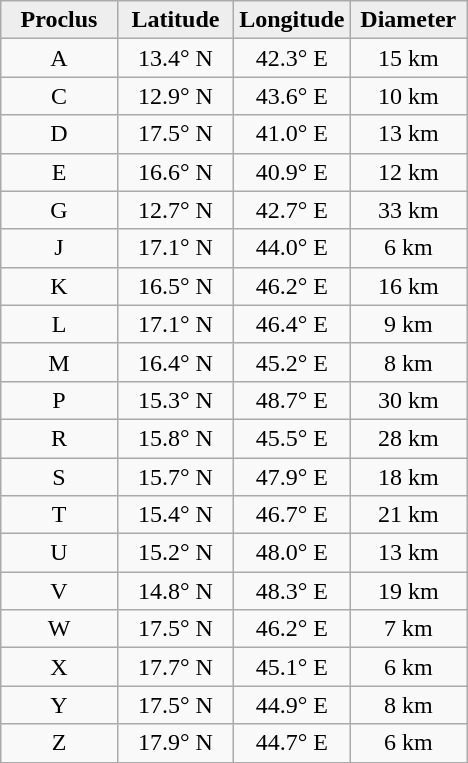<table class="wikitable">
<tr>
<th width="25%" style="background:#eeeeee;">Proclus</th>
<th width="25%" style="background:#eeeeee;">Latitude</th>
<th width="25%" style="background:#eeeeee;">Longitude</th>
<th width="25%" style="background:#eeeeee;">Diameter</th>
</tr>
<tr>
<td align="center">A</td>
<td align="center">13.4° N</td>
<td align="center">42.3° E</td>
<td align="center">15 km</td>
</tr>
<tr>
<td align="center">C</td>
<td align="center">12.9° N</td>
<td align="center">43.6° E</td>
<td align="center">10 km</td>
</tr>
<tr>
<td align="center">D</td>
<td align="center">17.5° N</td>
<td align="center">41.0° E</td>
<td align="center">13 km</td>
</tr>
<tr>
<td align="center">E</td>
<td align="center">16.6° N</td>
<td align="center">40.9° E</td>
<td align="center">12 km</td>
</tr>
<tr>
<td align="center">G</td>
<td align="center">12.7° N</td>
<td align="center">42.7° E</td>
<td align="center">33 km</td>
</tr>
<tr>
<td align="center">J</td>
<td align="center">17.1° N</td>
<td align="center">44.0° E</td>
<td align="center">6 km</td>
</tr>
<tr>
<td align="center">K</td>
<td align="center">16.5° N</td>
<td align="center">46.2° E</td>
<td align="center">16 km</td>
</tr>
<tr>
<td align="center">L</td>
<td align="center">17.1° N</td>
<td align="center">46.4° E</td>
<td align="center">9 km</td>
</tr>
<tr>
<td align="center">M</td>
<td align="center">16.4° N</td>
<td align="center">45.2° E</td>
<td align="center">8 km</td>
</tr>
<tr>
<td align="center">P</td>
<td align="center">15.3° N</td>
<td align="center">48.7° E</td>
<td align="center">30 km</td>
</tr>
<tr>
<td align="center">R</td>
<td align="center">15.8° N</td>
<td align="center">45.5° E</td>
<td align="center">28 km</td>
</tr>
<tr>
<td align="center">S</td>
<td align="center">15.7° N</td>
<td align="center">47.9° E</td>
<td align="center">18 km</td>
</tr>
<tr>
<td align="center">T</td>
<td align="center">15.4° N</td>
<td align="center">46.7° E</td>
<td align="center">21 km</td>
</tr>
<tr>
<td align="center">U</td>
<td align="center">15.2° N</td>
<td align="center">48.0° E</td>
<td align="center">13 km</td>
</tr>
<tr>
<td align="center">V</td>
<td align="center">14.8° N</td>
<td align="center">48.3° E</td>
<td align="center">19 km</td>
</tr>
<tr>
<td align="center">W</td>
<td align="center">17.5° N</td>
<td align="center">46.2° E</td>
<td align="center">7 km</td>
</tr>
<tr>
<td align="center">X</td>
<td align="center">17.7° N</td>
<td align="center">45.1° E</td>
<td align="center">6 km</td>
</tr>
<tr>
<td align="center">Y</td>
<td align="center">17.5° N</td>
<td align="center">44.9° E</td>
<td align="center">8 km</td>
</tr>
<tr>
<td align="center">Z</td>
<td align="center">17.9° N</td>
<td align="center">44.7° E</td>
<td align="center">6 km</td>
</tr>
</table>
